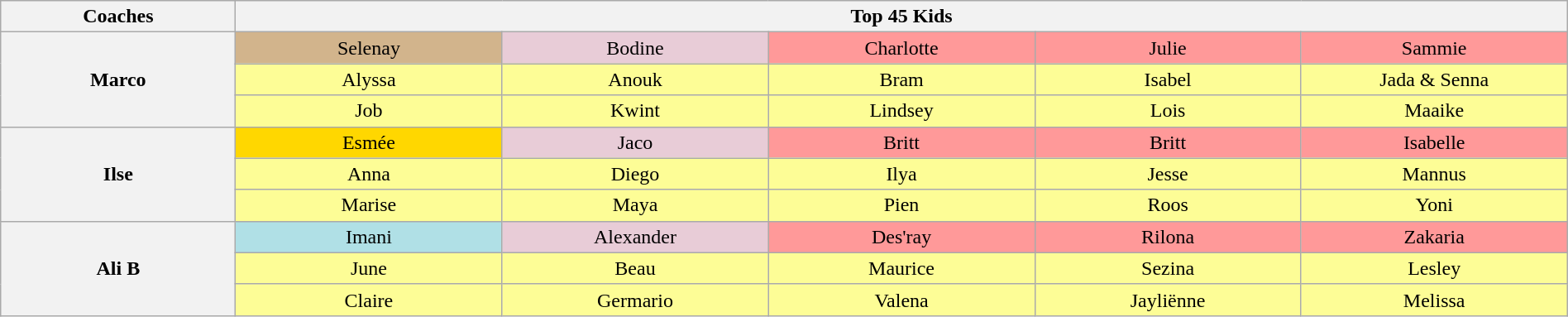<table class="wikitable" style="text-align:center; width:100%">
<tr>
<th width="15%" scope="col">Coaches</th>
<th width="85%" colspan="5" scope="col">Top 45 Kids</th>
</tr>
<tr>
<th rowspan="3">Marco</th>
<td style="background:tan; width:17%">Selenay</td>
<td style="background:#E8CCD7; width:17%">Bodine</td>
<td style="background:#FF9999; width:17%">Charlotte</td>
<td style="background:#FF9999; width:17%">Julie</td>
<td style="background:#FF9999; width:17%">Sammie</td>
</tr>
<tr>
<td style="background:#FDFD96">Alyssa</td>
<td style="background:#FDFD96">Anouk</td>
<td style="background:#FDFD96">Bram</td>
<td style="background:#FDFD96">Isabel</td>
<td style="background:#FDFD96">Jada & Senna</td>
</tr>
<tr>
<td style="background:#FDFD96">Job</td>
<td style="background:#FDFD96">Kwint</td>
<td style="background:#FDFD96">Lindsey</td>
<td style="background:#FDFD96">Lois</td>
<td style="background:#FDFD96">Maaike</td>
</tr>
<tr>
<th rowspan="3">Ilse</th>
<td style="background:gold">Esmée</td>
<td style="background:#E8CCD7">Jaco</td>
<td style="background:#FF9999">Britt</td>
<td style="background:#FF9999">Britt</td>
<td style="background:#FF9999">Isabelle</td>
</tr>
<tr>
<td style="background:#FDFD96">Anna</td>
<td style="background:#FDFD96">Diego</td>
<td style="background:#FDFD96">Ilya</td>
<td style="background:#FDFD96">Jesse</td>
<td style="background:#FDFD96">Mannus</td>
</tr>
<tr>
<td style="background:#FDFD96">Marise</td>
<td style="background:#FDFD96">Maya</td>
<td style="background:#FDFD96">Pien</td>
<td style="background:#FDFD96">Roos</td>
<td style="background:#FDFD96">Yoni</td>
</tr>
<tr>
<th rowspan="3">Ali B</th>
<td style="background:#B0E0E6">Imani</td>
<td style="background:#E8CCD7">Alexander</td>
<td style="background:#FF9999">Des'ray</td>
<td style="background:#FF9999">Rilona</td>
<td style="background:#FF9999">Zakaria</td>
</tr>
<tr>
<td style="background:#FDFD96">June</td>
<td style="background:#FDFD96">Beau</td>
<td style="background:#FDFD96">Maurice</td>
<td style="background:#FDFD96">Sezina</td>
<td style="background:#FDFD96">Lesley</td>
</tr>
<tr>
<td style="background:#FDFD96">Claire</td>
<td style="background:#FDFD96">Germario</td>
<td style="background:#FDFD96">Valena</td>
<td style="background:#FDFD96">Jayliënne</td>
<td style="background:#FDFD96">Melissa</td>
</tr>
</table>
